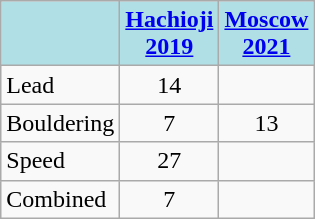<table class="wikitable" style="text-align: center">
<tr>
<th style="background: #b0e0e6"></th>
<th style="background: #b0e0e6"><a href='#'>Hachioji<br>2019</a></th>
<th style="background: #b0e0e6"><a href='#'>Moscow<br>2021</a></th>
</tr>
<tr>
<td align="left">Lead</td>
<td>14</td>
<td></td>
</tr>
<tr>
<td align="left">Bouldering</td>
<td>7</td>
<td>13</td>
</tr>
<tr>
<td align="left">Speed</td>
<td>27</td>
<td></td>
</tr>
<tr>
<td align="left">Combined</td>
<td>7</td>
<td></td>
</tr>
</table>
